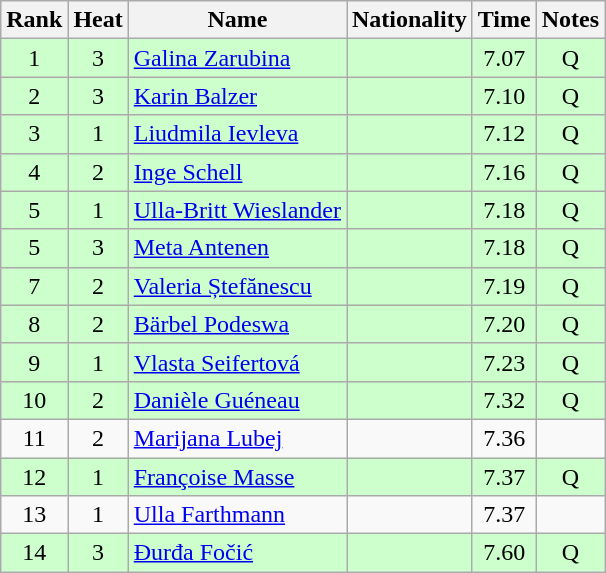<table class="wikitable sortable" style="text-align:center">
<tr>
<th>Rank</th>
<th>Heat</th>
<th>Name</th>
<th>Nationality</th>
<th>Time</th>
<th>Notes</th>
</tr>
<tr bgcolor=ccffcc>
<td>1</td>
<td>3</td>
<td align="left"><a href='#'>Galina Zarubina</a></td>
<td align=left></td>
<td>7.07</td>
<td>Q</td>
</tr>
<tr bgcolor=ccffcc>
<td>2</td>
<td>3</td>
<td align="left"><a href='#'>Karin Balzer</a></td>
<td align=left></td>
<td>7.10</td>
<td>Q</td>
</tr>
<tr bgcolor=ccffcc>
<td>3</td>
<td>1</td>
<td align="left"><a href='#'>Liudmila Ievleva</a></td>
<td align=left></td>
<td>7.12</td>
<td>Q</td>
</tr>
<tr bgcolor=ccffcc>
<td>4</td>
<td>2</td>
<td align="left"><a href='#'>Inge Schell</a></td>
<td align=left></td>
<td>7.16</td>
<td>Q</td>
</tr>
<tr bgcolor=ccffcc>
<td>5</td>
<td>1</td>
<td align="left"><a href='#'>Ulla-Britt Wieslander</a></td>
<td align=left></td>
<td>7.18</td>
<td>Q</td>
</tr>
<tr bgcolor=ccffcc>
<td>5</td>
<td>3</td>
<td align="left"><a href='#'>Meta Antenen</a></td>
<td align=left></td>
<td>7.18</td>
<td>Q</td>
</tr>
<tr bgcolor=ccffcc>
<td>7</td>
<td>2</td>
<td align="left"><a href='#'>Valeria Ștefănescu</a></td>
<td align=left></td>
<td>7.19</td>
<td>Q</td>
</tr>
<tr bgcolor=ccffcc>
<td>8</td>
<td>2</td>
<td align="left"><a href='#'>Bärbel Podeswa</a></td>
<td align=left></td>
<td>7.20</td>
<td>Q</td>
</tr>
<tr bgcolor=ccffcc>
<td>9</td>
<td>1</td>
<td align="left"><a href='#'>Vlasta Seifertová</a></td>
<td align=left></td>
<td>7.23</td>
<td>Q</td>
</tr>
<tr bgcolor=ccffcc>
<td>10</td>
<td>2</td>
<td align="left"><a href='#'>Danièle Guéneau</a></td>
<td align=left></td>
<td>7.32</td>
<td>Q</td>
</tr>
<tr>
<td>11</td>
<td>2</td>
<td align="left"><a href='#'>Marijana Lubej</a></td>
<td align=left></td>
<td>7.36</td>
<td></td>
</tr>
<tr bgcolor=ccffcc>
<td>12</td>
<td>1</td>
<td align="left"><a href='#'>Françoise Masse</a></td>
<td align=left></td>
<td>7.37</td>
<td>Q</td>
</tr>
<tr>
<td>13</td>
<td>1</td>
<td align="left"><a href='#'>Ulla Farthmann</a></td>
<td align=left></td>
<td>7.37</td>
<td></td>
</tr>
<tr bgcolor=ccffcc>
<td>14</td>
<td>3</td>
<td align="left"><a href='#'>Đurđa Fočić</a></td>
<td align=left></td>
<td>7.60</td>
<td>Q</td>
</tr>
</table>
